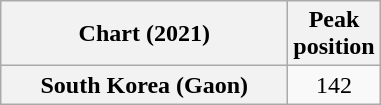<table class="wikitable plainrowheaders" style="text-align:center">
<tr>
<th scope="col">Chart (2021)</th>
<th scope="col">Peak<br>position</th>
</tr>
<tr>
<th scope="row" style="width:11.5em">South Korea (Gaon)</th>
<td>142</td>
</tr>
</table>
